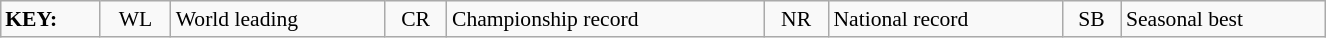<table class="wikitable" width="70%" style="margin:0.5em auto; font-size:90%;position:relative;">
<tr>
<td><strong>KEY:</strong></td>
<td align="center">WL</td>
<td>World leading</td>
<td align="center">CR</td>
<td>Championship record</td>
<td align="center">NR</td>
<td>National record</td>
<td align="center">SB</td>
<td>Seasonal best</td>
</tr>
</table>
